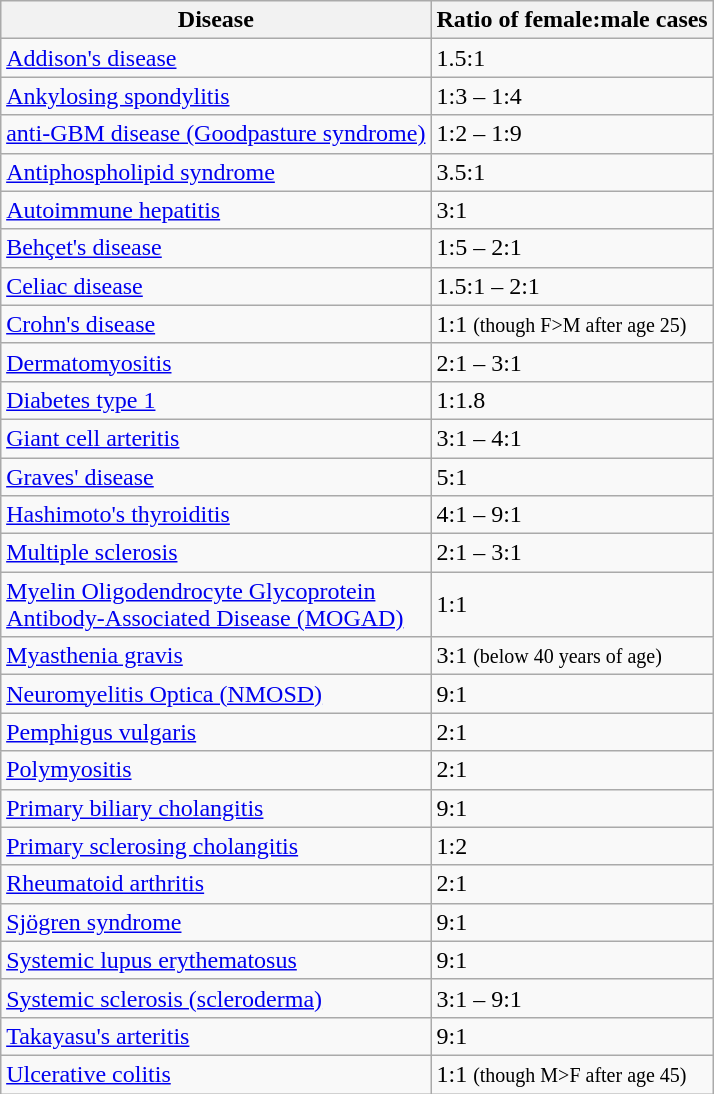<table class="wikitable sortable" style="float:right;">
<tr>
<th>Disease</th>
<th>Ratio of female:male cases</th>
</tr>
<tr>
<td><a href='#'>Addison's disease</a></td>
<td>1.5:1</td>
</tr>
<tr>
<td><a href='#'>Ankylosing spondylitis</a></td>
<td>1:3 – 1:4</td>
</tr>
<tr>
<td><a href='#'>anti-GBM disease (Goodpasture syndrome)</a></td>
<td>1:2 – 1:9</td>
</tr>
<tr>
<td><a href='#'>Antiphospholipid syndrome</a></td>
<td>3.5:1</td>
</tr>
<tr>
<td><a href='#'>Autoimmune hepatitis</a></td>
<td>3:1</td>
</tr>
<tr>
<td><a href='#'>Behçet's disease</a></td>
<td>1:5 – 2:1</td>
</tr>
<tr>
<td><a href='#'>Celiac disease</a></td>
<td>1.5:1 – 2:1</td>
</tr>
<tr>
<td><a href='#'>Crohn's disease</a></td>
<td>1:1 <small>(though F>M after age 25)</small></td>
</tr>
<tr>
<td><a href='#'>Dermatomyositis</a></td>
<td>2:1 – 3:1</td>
</tr>
<tr>
<td><a href='#'>Diabetes type 1</a></td>
<td>1:1.8</td>
</tr>
<tr>
<td><a href='#'>Giant cell arteritis</a></td>
<td>3:1 – 4:1</td>
</tr>
<tr>
<td><a href='#'>Graves' disease</a></td>
<td>5:1</td>
</tr>
<tr>
<td><a href='#'>Hashimoto's thyroiditis</a></td>
<td>4:1 – 9:1</td>
</tr>
<tr>
<td><a href='#'>Multiple sclerosis</a></td>
<td>2:1 – 3:1</td>
</tr>
<tr>
<td><a href='#'>Myelin Oligodendrocyte Glycoprotein</a><br><a href='#'>Antibody-Associated Disease (MOGAD)</a></td>
<td>1:1</td>
</tr>
<tr>
<td><a href='#'>Myasthenia gravis</a></td>
<td>3:1 <small>(below 40 years of age)</small></td>
</tr>
<tr>
<td><a href='#'>Neuromyelitis Optica (NMOSD)</a></td>
<td>9:1</td>
</tr>
<tr>
<td><a href='#'>Pemphigus vulgaris</a></td>
<td>2:1</td>
</tr>
<tr>
<td><a href='#'>Polymyositis</a></td>
<td>2:1</td>
</tr>
<tr>
<td><a href='#'>Primary biliary cholangitis</a></td>
<td>9:1</td>
</tr>
<tr>
<td><a href='#'>Primary sclerosing cholangitis</a></td>
<td>1:2</td>
</tr>
<tr>
<td><a href='#'>Rheumatoid arthritis</a></td>
<td>2:1</td>
</tr>
<tr>
<td><a href='#'>Sjögren syndrome</a></td>
<td>9:1</td>
</tr>
<tr>
<td><a href='#'>Systemic lupus erythematosus</a></td>
<td>9:1</td>
</tr>
<tr>
<td><a href='#'>Systemic sclerosis (scleroderma)</a></td>
<td>3:1 – 9:1</td>
</tr>
<tr>
<td><a href='#'>Takayasu's arteritis</a></td>
<td>9:1</td>
</tr>
<tr>
<td><a href='#'>Ulcerative colitis</a></td>
<td>1:1 <small>(though M>F after age 45)</small></td>
</tr>
</table>
